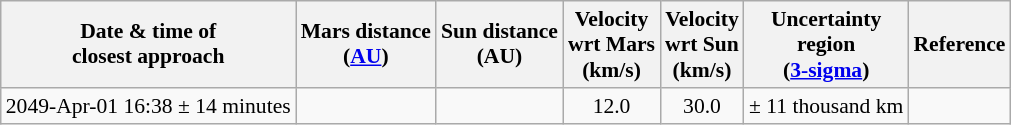<table class="wikitable" style="text-align: center; font-size: 0.9em;">
<tr>
<th>Date & time of<br>closest approach</th>
<th>Mars distance<br>(<a href='#'>AU</a>)</th>
<th>Sun distance<br>(AU)</th>
<th>Velocity<br>wrt Mars<br>(km/s)</th>
<th>Velocity<br>wrt Sun<br>(km/s)</th>
<th>Uncertainty<br>region<br>(<a href='#'>3-sigma</a>)</th>
<th>Reference</th>
</tr>
<tr>
<td>2049-Apr-01 16:38 ± 14 minutes</td>
<td></td>
<td></td>
<td>12.0</td>
<td>30.0</td>
<td>± 11 thousand km</td>
<td><small></small></td>
</tr>
</table>
